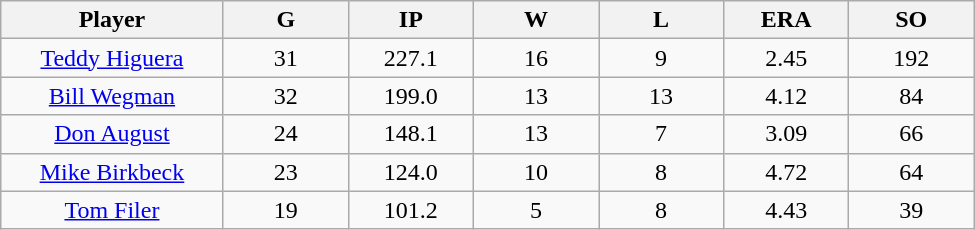<table class="wikitable sortable">
<tr>
<th bgcolor="#DDDDFF" width="16%">Player</th>
<th bgcolor="#DDDDFF" width="9%">G</th>
<th bgcolor="#DDDDFF" width="9%">IP</th>
<th bgcolor="#DDDDFF" width="9%">W</th>
<th bgcolor="#DDDDFF" width="9%">L</th>
<th bgcolor="#DDDDFF" width="9%">ERA</th>
<th bgcolor="#DDDDFF" width="9%">SO</th>
</tr>
<tr align="center">
<td><a href='#'>Teddy Higuera</a></td>
<td>31</td>
<td>227.1</td>
<td>16</td>
<td>9</td>
<td>2.45</td>
<td>192</td>
</tr>
<tr align="center">
<td><a href='#'>Bill Wegman</a></td>
<td>32</td>
<td>199.0</td>
<td>13</td>
<td>13</td>
<td>4.12</td>
<td>84</td>
</tr>
<tr align="center">
<td><a href='#'>Don August</a></td>
<td>24</td>
<td>148.1</td>
<td>13</td>
<td>7</td>
<td>3.09</td>
<td>66</td>
</tr>
<tr align="center">
<td><a href='#'>Mike Birkbeck</a></td>
<td>23</td>
<td>124.0</td>
<td>10</td>
<td>8</td>
<td>4.72</td>
<td>64</td>
</tr>
<tr align="center">
<td><a href='#'>Tom Filer</a></td>
<td>19</td>
<td>101.2</td>
<td>5</td>
<td>8</td>
<td>4.43</td>
<td>39</td>
</tr>
</table>
